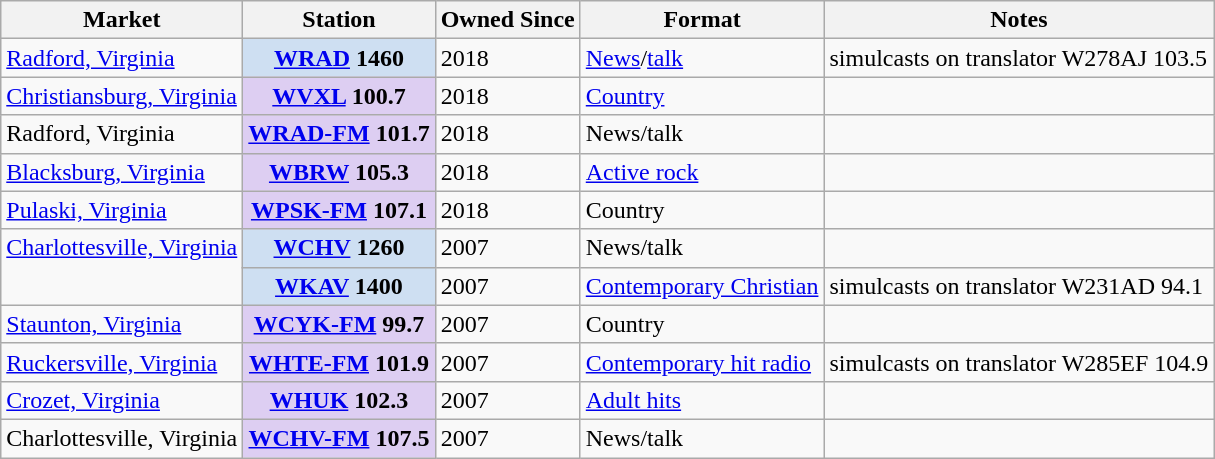<table class="wikitable">
<tr>
<th>Market</th>
<th>Station</th>
<th>Owned Since</th>
<th>Format</th>
<th>Notes</th>
</tr>
<tr style="vertical-align: top; text-align: left;">
<td><a href='#'>Radford, Virginia</a></td>
<th style="background: #cedff2;"><a href='#'>WRAD</a> 1460</th>
<td>2018</td>
<td><a href='#'>News</a>/<a href='#'>talk</a></td>
<td>simulcasts on translator W278AJ 103.5</td>
</tr>
<tr style="vertical-align: top; text-align: left;">
<td><a href='#'>Christiansburg, Virginia</a></td>
<th style="background: #ddcef2;"><a href='#'>WVXL</a> 100.7</th>
<td>2018</td>
<td><a href='#'>Country</a></td>
<td></td>
</tr>
<tr style="vertical-align: top; text-align: left;">
<td>Radford, Virginia</td>
<th style="background: #ddcef2;"><a href='#'>WRAD-FM</a> 101.7</th>
<td>2018</td>
<td>News/talk</td>
<td></td>
</tr>
<tr style="vertical-align: top; text-align: left;">
<td><a href='#'>Blacksburg, Virginia</a></td>
<th style="background: #ddcef2;"><a href='#'>WBRW</a> 105.3</th>
<td>2018</td>
<td><a href='#'>Active rock</a></td>
<td></td>
</tr>
<tr style="vertical-align: top; text-align: left;">
<td><a href='#'>Pulaski, Virginia</a></td>
<th style="background: #ddcef2;"><a href='#'>WPSK-FM</a> 107.1</th>
<td>2018</td>
<td>Country</td>
<td></td>
</tr>
<tr style="vertical-align: top; text-align: left;">
<td rowspan="2"><a href='#'>Charlottesville, Virginia</a></td>
<th style="background: #cedff2;"><a href='#'>WCHV</a> 1260</th>
<td>2007</td>
<td>News/talk</td>
<td></td>
</tr>
<tr style="vertical-align: top; text-align: left;">
<th style="background: #cedff2;"><a href='#'>WKAV</a> 1400</th>
<td>2007</td>
<td><a href='#'>Contemporary Christian</a></td>
<td>simulcasts on translator W231AD 94.1</td>
</tr>
<tr style="vertical-align: top; text-align: left;">
<td><a href='#'>Staunton, Virginia</a></td>
<th style="background: #ddcef2;"><a href='#'>WCYK-FM</a> 99.7</th>
<td>2007</td>
<td>Country</td>
<td></td>
</tr>
<tr style="vertical-align: top; text-align: left;">
<td><a href='#'>Ruckersville, Virginia</a></td>
<th style="background: #ddcef2;"><a href='#'>WHTE-FM</a> 101.9</th>
<td>2007</td>
<td><a href='#'>Contemporary hit radio</a></td>
<td>simulcasts on translator W285EF 104.9</td>
</tr>
<tr style="vertical-align: top; text-align: left;">
<td><a href='#'>Crozet, Virginia</a></td>
<th style="background: #ddcef2;"><a href='#'>WHUK</a> 102.3</th>
<td>2007</td>
<td><a href='#'>Adult hits</a></td>
<td></td>
</tr>
<tr style="vertical-align: top; text-align: left;">
<td>Charlottesville, Virginia</td>
<th style="background: #ddcef2;"><a href='#'>WCHV-FM</a> 107.5</th>
<td>2007</td>
<td>News/talk</td>
<td></td>
</tr>
</table>
